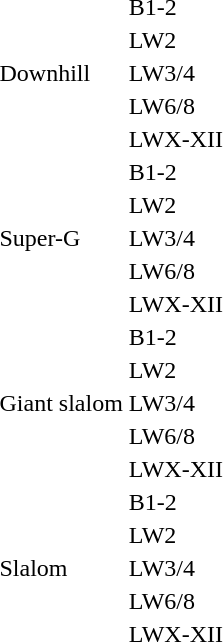<table>
<tr>
<td rowspan="5">Downhill</td>
<td>B1-2<br></td>
<td></td>
<td></td>
<td></td>
</tr>
<tr>
<td>LW2<br></td>
<td></td>
<td></td>
<td></td>
</tr>
<tr>
<td>LW3/4<br></td>
<td></td>
<td></td>
<td></td>
</tr>
<tr>
<td>LW6/8<br></td>
<td></td>
<td></td>
<td></td>
</tr>
<tr>
<td>LWX-XII<br></td>
<td></td>
<td></td>
<td></td>
</tr>
<tr>
<td rowspan="5">Super-G</td>
<td>B1-2<br></td>
<td></td>
<td></td>
<td></td>
</tr>
<tr>
<td>LW2<br></td>
<td></td>
<td></td>
<td></td>
</tr>
<tr>
<td>LW3/4<br></td>
<td></td>
<td></td>
<td></td>
</tr>
<tr>
<td>LW6/8<br></td>
<td></td>
<td></td>
<td></td>
</tr>
<tr>
<td>LWX-XII<br></td>
<td></td>
<td></td>
<td></td>
</tr>
<tr>
<td rowspan="5">Giant slalom</td>
<td>B1-2<br></td>
<td></td>
<td></td>
<td></td>
</tr>
<tr>
<td>LW2<br></td>
<td></td>
<td></td>
<td></td>
</tr>
<tr>
<td>LW3/4<br></td>
<td></td>
<td></td>
<td></td>
</tr>
<tr>
<td>LW6/8<br></td>
<td></td>
<td></td>
<td></td>
</tr>
<tr>
<td>LWX-XII<br></td>
<td></td>
<td></td>
<td></td>
</tr>
<tr>
<td rowspan="5">Slalom</td>
<td>B1-2<br></td>
<td></td>
<td></td>
<td></td>
</tr>
<tr>
<td>LW2<br></td>
<td></td>
<td></td>
<td></td>
</tr>
<tr>
<td>LW3/4<br></td>
<td></td>
<td></td>
<td></td>
</tr>
<tr>
<td>LW6/8<br></td>
<td></td>
<td></td>
<td></td>
</tr>
<tr>
<td>LWX-XII<br></td>
<td></td>
<td></td>
<td></td>
</tr>
</table>
